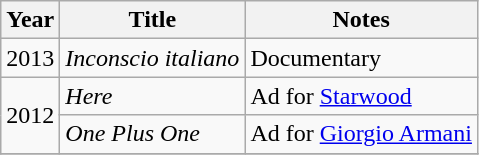<table class="wikitable">
<tr>
<th>Year</th>
<th>Title</th>
<th>Notes</th>
</tr>
<tr>
<td>2013</td>
<td><em>Inconscio italiano</em></td>
<td>Documentary</td>
</tr>
<tr>
<td rowspan="2">2012</td>
<td><em>Here</em></td>
<td>Ad for <a href='#'>Starwood</a></td>
</tr>
<tr>
<td><em>One Plus One</em></td>
<td>Ad for <a href='#'>Giorgio Armani</a></td>
</tr>
<tr>
</tr>
</table>
